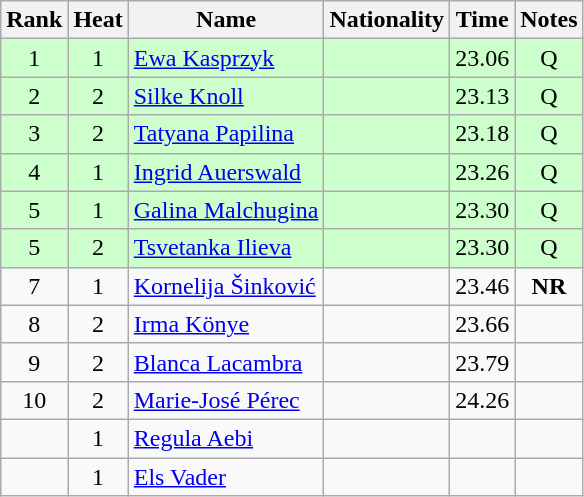<table class="wikitable sortable" style="text-align:center">
<tr>
<th>Rank</th>
<th>Heat</th>
<th>Name</th>
<th>Nationality</th>
<th>Time</th>
<th>Notes</th>
</tr>
<tr bgcolor=ccffcc>
<td>1</td>
<td>1</td>
<td align="left"><a href='#'>Ewa Kasprzyk</a></td>
<td align=left></td>
<td>23.06</td>
<td>Q</td>
</tr>
<tr bgcolor=ccffcc>
<td>2</td>
<td>2</td>
<td align="left"><a href='#'>Silke Knoll</a></td>
<td align=left></td>
<td>23.13</td>
<td>Q</td>
</tr>
<tr bgcolor=ccffcc>
<td>3</td>
<td>2</td>
<td align="left"><a href='#'>Tatyana Papilina</a></td>
<td align=left></td>
<td>23.18</td>
<td>Q</td>
</tr>
<tr bgcolor=ccffcc>
<td>4</td>
<td>1</td>
<td align="left"><a href='#'>Ingrid Auerswald</a></td>
<td align=left></td>
<td>23.26</td>
<td>Q</td>
</tr>
<tr bgcolor=ccffcc>
<td>5</td>
<td>1</td>
<td align="left"><a href='#'>Galina Malchugina</a></td>
<td align=left></td>
<td>23.30</td>
<td>Q</td>
</tr>
<tr bgcolor=ccffcc>
<td>5</td>
<td>2</td>
<td align="left"><a href='#'>Tsvetanka Ilieva</a></td>
<td align=left></td>
<td>23.30</td>
<td>Q</td>
</tr>
<tr>
<td>7</td>
<td>1</td>
<td align="left"><a href='#'>Kornelija Šinković</a></td>
<td align=left></td>
<td>23.46</td>
<td><strong>NR</strong></td>
</tr>
<tr>
<td>8</td>
<td>2</td>
<td align="left"><a href='#'>Irma Könye</a></td>
<td align=left></td>
<td>23.66</td>
<td></td>
</tr>
<tr>
<td>9</td>
<td>2</td>
<td align="left"><a href='#'>Blanca Lacambra</a></td>
<td align=left></td>
<td>23.79</td>
<td></td>
</tr>
<tr>
<td>10</td>
<td>2</td>
<td align="left"><a href='#'>Marie-José Pérec</a></td>
<td align=left></td>
<td>24.26</td>
<td></td>
</tr>
<tr>
<td></td>
<td>1</td>
<td align="left"><a href='#'>Regula Aebi</a></td>
<td align=left></td>
<td></td>
<td></td>
</tr>
<tr>
<td></td>
<td>1</td>
<td align="left"><a href='#'>Els Vader</a></td>
<td align=left></td>
<td></td>
<td></td>
</tr>
</table>
